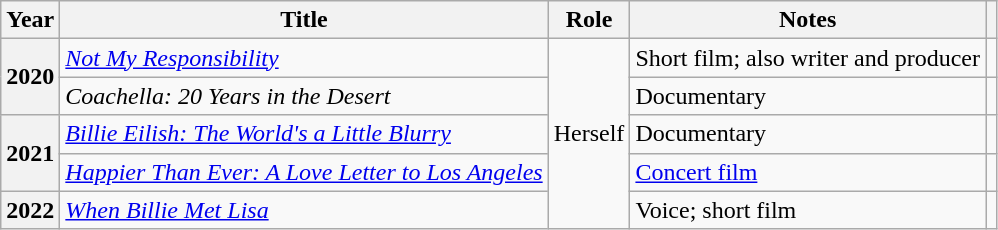<table class="wikitable sortable plainrowheaders">
<tr>
<th scope="col">Year</th>
<th scope="col">Title</th>
<th scope="col">Role</th>
<th scope="col" class="unsortable">Notes</th>
<th scope="col" class="unsortable"></th>
</tr>
<tr>
<th scope="row" rowspan="2">2020</th>
<td scope="row"><em><a href='#'>Not My Responsibility</a></em></td>
<td rowspan="5">Herself</td>
<td>Short film; also writer and producer</td>
<td style="text-align:center;"></td>
</tr>
<tr>
<td scope="row"><em>Coachella: 20 Years in the Desert</em></td>
<td>Documentary</td>
<td style="text-align:center;"></td>
</tr>
<tr>
<th rowspan="2" scope="row">2021</th>
<td scope="row"><em><a href='#'>Billie Eilish: The World's a Little Blurry</a></em></td>
<td>Documentary</td>
<td style="text-align:center;"></td>
</tr>
<tr>
<td><em><a href='#'>Happier Than Ever: A Love Letter to Los Angeles</a></em></td>
<td><a href='#'>Concert film</a></td>
<td></td>
</tr>
<tr>
<th scope="row">2022</th>
<td scope="row"><em><a href='#'>When Billie Met Lisa</a></em></td>
<td>Voice; short film</td>
<td style="text-align:center;"></td>
</tr>
</table>
